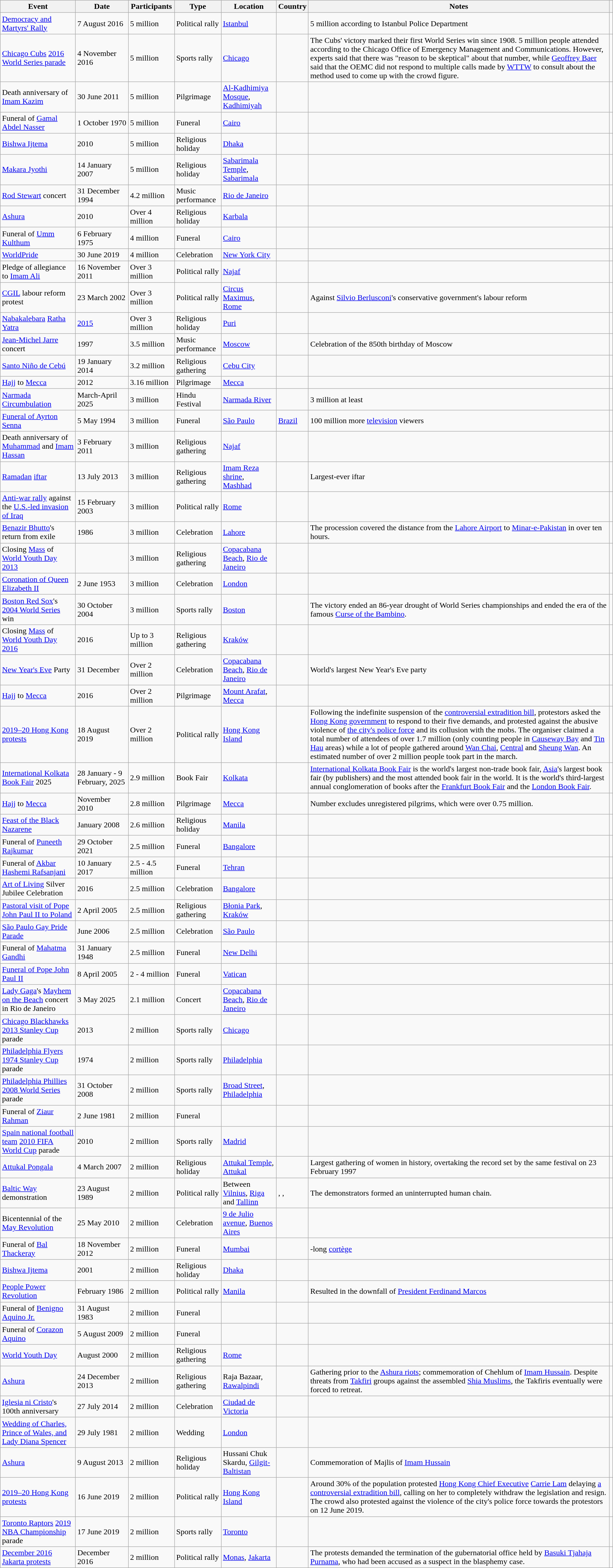<table class="wikitable sortable">
<tr>
<th>Event</th>
<th data-sort-type="date" width=100>Date</th>
<th>Participants</th>
<th>Type</th>
<th>Location</th>
<th>Country</th>
<th class=unsortable>Notes</th>
<th class="unsortable"></th>
</tr>
<tr>
<td><a href='#'>Democracy and Martyrs' Rally</a></td>
<td>7 August 2016</td>
<td>5 million</td>
<td>Political rally</td>
<td><a href='#'>Istanbul</a></td>
<td></td>
<td>5 million according to Istanbul Police Department</td>
<td></td>
</tr>
<tr>
<td><a href='#'>Chicago Cubs</a> <a href='#'>2016 World Series parade</a></td>
<td>4 November 2016</td>
<td>5 million</td>
<td>Sports rally</td>
<td><a href='#'>Chicago</a></td>
<td></td>
<td>The Cubs' victory marked their first World Series win since 1908. 5 million people attended according to the Chicago Office of Emergency Management and Communications. However, experts said that there was "reason to be skeptical" about that number, while <a href='#'>Geoffrey Baer</a> said that the OEMC did not respond to multiple calls made by <a href='#'>WTTW</a> to consult about the method used to come up with the crowd figure.</td>
<td></td>
</tr>
<tr>
<td>Death anniversary of <a href='#'>Imam Kazim</a></td>
<td>30 June 2011</td>
<td>5 million</td>
<td>Pilgrimage</td>
<td><a href='#'>Al-Kadhimiya Mosque</a>, <a href='#'>Kadhimiyah</a></td>
<td></td>
<td></td>
<td></td>
</tr>
<tr>
<td>Funeral of <a href='#'>Gamal Abdel Nasser</a></td>
<td>1 October 1970</td>
<td>5 million</td>
<td>Funeral</td>
<td><a href='#'>Cairo</a></td>
<td></td>
<td></td>
<td></td>
</tr>
<tr>
<td><a href='#'>Bishwa Ijtema</a></td>
<td>2010</td>
<td>5 million</td>
<td>Religious holiday</td>
<td><a href='#'>Dhaka</a></td>
<td></td>
<td></td>
<td></td>
</tr>
<tr>
<td><a href='#'>Makara Jyothi</a></td>
<td>14 January 2007</td>
<td>5 million</td>
<td>Religious holiday</td>
<td><a href='#'>Sabarimala Temple</a>, <a href='#'>Sabarimala</a></td>
<td></td>
<td></td>
<td></td>
</tr>
<tr>
<td><a href='#'>Rod Stewart</a> concert</td>
<td>31 December 1994</td>
<td>4.2 million</td>
<td>Music performance</td>
<td><a href='#'>Rio de Janeiro</a></td>
<td></td>
<td></td>
<td></td>
</tr>
<tr>
<td><a href='#'>Ashura</a></td>
<td>2010</td>
<td>Over 4 million</td>
<td>Religious holiday</td>
<td><a href='#'>Karbala</a></td>
<td></td>
<td></td>
<td></td>
</tr>
<tr>
<td>Funeral of <a href='#'>Umm Kulthum</a></td>
<td>6 February 1975</td>
<td>4 million</td>
<td>Funeral</td>
<td><a href='#'>Cairo</a></td>
<td></td>
<td></td>
<td></td>
</tr>
<tr>
<td><a href='#'>WorldPride</a></td>
<td>30 June 2019</td>
<td>4 million</td>
<td>Celebration</td>
<td><a href='#'>New York City</a></td>
<td></td>
<td></td>
<td></td>
</tr>
<tr>
<td>Pledge of allegiance to <a href='#'>Imam Ali</a></td>
<td>16 November 2011</td>
<td>Over 3 million</td>
<td>Political rally</td>
<td><a href='#'>Najaf</a></td>
<td></td>
<td></td>
<td></td>
</tr>
<tr>
<td><a href='#'>CGIL</a> labour reform protest</td>
<td>23 March 2002</td>
<td>Over 3 million</td>
<td>Political rally</td>
<td><a href='#'>Circus Maximus</a>, <a href='#'>Rome</a></td>
<td></td>
<td>Against <a href='#'>Silvio Berlusconi</a>'s conservative government's labour reform</td>
<td></td>
</tr>
<tr>
<td><a href='#'>Nabakalebara</a> <a href='#'>Ratha Yatra</a></td>
<td><a href='#'>2015</a></td>
<td>Over 3 million</td>
<td>Religious holiday</td>
<td><a href='#'>Puri</a></td>
<td></td>
<td></td>
<td></td>
</tr>
<tr>
<td><a href='#'>Jean-Michel Jarre</a> concert</td>
<td>1997</td>
<td>3.5 million</td>
<td>Music performance</td>
<td><a href='#'>Moscow</a></td>
<td></td>
<td>Celebration of the 850th birthday of Moscow</td>
<td></td>
</tr>
<tr>
<td><a href='#'>Santo Niño de Cebú</a></td>
<td>19 January 2014</td>
<td>3.2 million</td>
<td>Religious gathering</td>
<td><a href='#'>Cebu City</a></td>
<td></td>
<td></td>
<td></td>
</tr>
<tr>
<td><a href='#'>Hajj</a> to <a href='#'>Mecca</a></td>
<td>2012</td>
<td>3.16 million</td>
<td>Pilgrimage</td>
<td><a href='#'>Mecca</a></td>
<td></td>
<td></td>
<td></td>
</tr>
<tr>
<td><a href='#'>Narmada Circumbulation</a></td>
<td>March-April 2025</td>
<td>3 million</td>
<td>Hindu Festival</td>
<td><a href='#'>Narmada River</a></td>
<td></td>
<td>3 million at least</td>
<td></td>
</tr>
<tr>
<td><a href='#'>Funeral of Ayrton Senna</a></td>
<td>5 May 1994</td>
<td>3 million</td>
<td>Funeral</td>
<td><a href='#'>São Paulo</a></td>
<td><a href='#'>Brazil</a></td>
<td>100 million more <a href='#'>television</a> viewers</td>
<td></td>
</tr>
<tr>
<td>Death anniversary of <a href='#'>Muhammad</a> and <a href='#'>Imam Hassan</a></td>
<td>3 February 2011</td>
<td>3 million</td>
<td>Religious gathering</td>
<td><a href='#'>Najaf</a></td>
<td></td>
<td></td>
<td></td>
</tr>
<tr>
<td><a href='#'>Ramadan</a> <a href='#'>iftar</a></td>
<td>13 July 2013</td>
<td>3 million</td>
<td>Religious gathering</td>
<td><a href='#'>Imam Reza shrine</a>, <a href='#'>Mashhad</a></td>
<td></td>
<td>Largest-ever iftar</td>
<td></td>
</tr>
<tr>
<td><a href='#'>Anti-war rally</a> against the <a href='#'>U.S.-led invasion of Iraq</a></td>
<td>15 February 2003</td>
<td>3 million</td>
<td>Political rally</td>
<td><a href='#'>Rome</a></td>
<td></td>
<td></td>
<td></td>
</tr>
<tr>
<td><a href='#'>Benazir Bhutto</a>'s return from exile</td>
<td>1986</td>
<td>3 million</td>
<td>Celebration</td>
<td><a href='#'>Lahore</a></td>
<td></td>
<td>The procession covered the  distance from the <a href='#'>Lahore Airport</a> to <a href='#'>Minar-e-Pakistan</a> in over ten hours.</td>
<td></td>
</tr>
<tr>
<td>Closing <a href='#'>Mass</a> of <a href='#'>World Youth Day 2013</a></td>
<td></td>
<td>3 million</td>
<td>Religious gathering</td>
<td><a href='#'>Copacabana Beach</a>, <a href='#'>Rio de Janeiro</a></td>
<td></td>
<td></td>
<td></td>
</tr>
<tr>
<td><a href='#'>Coronation of Queen Elizabeth II</a></td>
<td>2 June 1953</td>
<td>3 million</td>
<td>Celebration</td>
<td><a href='#'>London</a></td>
<td></td>
<td></td>
<td></td>
</tr>
<tr>
<td><a href='#'>Boston Red Sox</a>'s <a href='#'>2004 World Series</a> win</td>
<td>30 October 2004</td>
<td>3 million</td>
<td>Sports rally</td>
<td><a href='#'>Boston</a></td>
<td></td>
<td>The victory ended an 86-year drought of World Series championships and ended the era of the famous <a href='#'>Curse of the Bambino</a>.</td>
<td></td>
</tr>
<tr>
<td>Closing <a href='#'>Mass</a> of <a href='#'>World Youth Day 2016</a></td>
<td>2016</td>
<td>Up to 3 million</td>
<td>Religious gathering</td>
<td><a href='#'>Kraków</a></td>
<td></td>
<td></td>
<td></td>
</tr>
<tr>
<td><a href='#'>New Year's Eve</a> Party</td>
<td>31 December</td>
<td>Over 2 million</td>
<td>Celebration</td>
<td><a href='#'>Copacabana Beach</a>, <a href='#'>Rio de Janeiro</a></td>
<td></td>
<td>World's largest New Year's Eve party</td>
<td></td>
</tr>
<tr>
<td><a href='#'>Hajj</a> to <a href='#'>Mecca</a></td>
<td>2016</td>
<td>Over 2 million</td>
<td>Pilgrimage</td>
<td><a href='#'>Mount Arafat</a>, <a href='#'>Mecca</a></td>
<td></td>
<td></td>
<td></td>
</tr>
<tr>
<td><a href='#'>2019–20 Hong Kong protests</a></td>
<td>18 August 2019</td>
<td>Over 2 million</td>
<td>Political rally</td>
<td><a href='#'>Hong Kong Island</a></td>
<td></td>
<td>Following the indefinite suspension of the <a href='#'>controversial extradition bill</a>, protestors asked the <a href='#'>Hong Kong government</a> to respond to their five demands, and protested against the abusive violence of <a href='#'>the city's police force</a> and its collusion with the mobs. The organiser claimed a total number of attendees of over 1.7 million (only counting people in <a href='#'>Causeway Bay</a> and <a href='#'>Tin Hau</a> areas) while a lot of people gathered around <a href='#'>Wan Chai</a>, <a href='#'>Central</a> and <a href='#'>Sheung Wan</a>. An estimated number of over 2 million people took part in the march.</td>
<td></td>
</tr>
<tr>
<td><a href='#'>International Kolkata Book Fair</a> 2025</td>
<td>28 January - 9 February, 2025</td>
<td>2.9 million</td>
<td>Book Fair</td>
<td><a href='#'>Kolkata</a></td>
<td></td>
<td><a href='#'>International Kolkata Book Fair</a> is the world's largest non-trade book fair, <a href='#'>Asia</a>'s largest book fair (by publishers) and the most attended book fair in the world. It is the world's third-largest annual conglomeration of books after the <a href='#'>Frankfurt Book Fair</a> and the <a href='#'>London Book Fair</a>.</td>
<td></td>
</tr>
<tr>
<td><a href='#'>Hajj</a> to <a href='#'>Mecca</a></td>
<td>November 2010</td>
<td>2.8 million</td>
<td>Pilgrimage</td>
<td><a href='#'>Mecca</a></td>
<td></td>
<td>Number excludes unregistered pilgrims, which were over 0.75 million.</td>
<td></td>
</tr>
<tr>
<td><a href='#'>Feast of the Black Nazarene</a></td>
<td>January 2008</td>
<td>2.6 million</td>
<td>Religious holiday</td>
<td><a href='#'>Manila</a></td>
<td></td>
<td></td>
<td></td>
</tr>
<tr>
<td>Funeral of <a href='#'>Puneeth Rajkumar</a></td>
<td>29 October 2021</td>
<td>2.5 million</td>
<td>Funeral</td>
<td><a href='#'>Bangalore</a></td>
<td></td>
<td></td>
<td></td>
</tr>
<tr>
<td>Funeral of <a href='#'>Akbar Hashemi Rafsanjani</a></td>
<td>10 January 2017</td>
<td>2.5 - 4.5 million</td>
<td>Funeral</td>
<td><a href='#'>Tehran</a></td>
<td></td>
<td></td>
<td></td>
</tr>
<tr>
<td><a href='#'>Art of Living</a> Silver Jubilee Celebration</td>
<td>2016</td>
<td>2.5 million</td>
<td>Celebration</td>
<td><a href='#'>Bangalore</a></td>
<td></td>
<td></td>
<td></td>
</tr>
<tr>
<td><a href='#'>Pastoral visit of Pope John Paul II to Poland</a></td>
<td>2 April 2005</td>
<td>2.5 million</td>
<td>Religious gathering</td>
<td><a href='#'>Błonia Park</a>, <a href='#'>Kraków</a></td>
<td></td>
<td></td>
<td></td>
</tr>
<tr>
<td><a href='#'>São Paulo Gay Pride Parade</a></td>
<td>June 2006</td>
<td>2.5 million</td>
<td>Celebration</td>
<td><a href='#'>São Paulo</a></td>
<td></td>
<td></td>
<td></td>
</tr>
<tr>
<td>Funeral of <a href='#'>Mahatma Gandhi</a></td>
<td>31 January 1948</td>
<td>2.5 million</td>
<td>Funeral</td>
<td><a href='#'>New Delhi</a></td>
<td></td>
<td></td>
<td></td>
</tr>
<tr>
<td><a href='#'>Funeral of Pope John Paul II</a></td>
<td>8 April 2005</td>
<td>2 - 4 million</td>
<td>Funeral</td>
<td><a href='#'>Vatican</a></td>
<td></td>
<td></td>
<td></td>
</tr>
<tr>
<td><a href='#'>Lady Gaga</a>'s <a href='#'>Mayhem on the Beach</a> concert in Rio de Janeiro</td>
<td>3 May 2025</td>
<td>2.1 million</td>
<td>Concert</td>
<td><a href='#'>Copacabana Beach</a>, <a href='#'>Rio de Janeiro</a></td>
<td></td>
<td></td>
<td></td>
</tr>
<tr>
<td><a href='#'>Chicago Blackhawks</a> <a href='#'>2013 Stanley Cup</a> parade</td>
<td>2013</td>
<td>2 million</td>
<td>Sports rally</td>
<td><a href='#'>Chicago</a></td>
<td></td>
<td></td>
<td></td>
</tr>
<tr>
<td><a href='#'>Philadelphia Flyers</a> <a href='#'>1974 Stanley Cup</a> parade</td>
<td>1974</td>
<td>2 million</td>
<td>Sports rally</td>
<td><a href='#'>Philadelphia</a></td>
<td></td>
<td></td>
<td></td>
</tr>
<tr>
<td><a href='#'>Philadelphia Phillies</a> <a href='#'>2008 World Series</a> parade</td>
<td>31 October 2008</td>
<td>2 million</td>
<td>Sports rally</td>
<td><a href='#'>Broad Street</a>, <a href='#'>Philadelphia</a></td>
<td></td>
<td></td>
<td></td>
</tr>
<tr>
<td>Funeral of <a href='#'>Ziaur Rahman</a></td>
<td>2 June 1981</td>
<td>2 million</td>
<td>Funeral</td>
<td></td>
<td></td>
<td></td>
<td></td>
</tr>
<tr>
<td><a href='#'>Spain national football team</a> <a href='#'>2010 FIFA World Cup</a> parade</td>
<td>2010</td>
<td>2 million</td>
<td>Sports rally</td>
<td><a href='#'>Madrid</a></td>
<td></td>
<td></td>
<td></td>
</tr>
<tr>
<td><a href='#'>Attukal Pongala</a></td>
<td>4 March 2007</td>
<td>2 million</td>
<td>Religious holiday</td>
<td><a href='#'>Attukal Temple</a>, <a href='#'>Attukal</a></td>
<td></td>
<td>Largest gathering of women in history, overtaking the record set by the same festival on 23 February 1997</td>
<td></td>
</tr>
<tr>
<td><a href='#'>Baltic Way</a> demonstration</td>
<td>23 August 1989</td>
<td>2 million</td>
<td>Political rally</td>
<td>Between <a href='#'>Vilnius</a>, <a href='#'>Riga</a> and <a href='#'>Tallinn</a></td>
<td>, , </td>
<td>The demonstrators formed an uninterrupted  human chain.</td>
<td></td>
</tr>
<tr>
<td>Bicentennial of the <a href='#'>May Revolution</a></td>
<td>25 May 2010</td>
<td>2 million</td>
<td>Celebration</td>
<td><a href='#'>9 de Julio avenue</a>, <a href='#'>Buenos Aires</a></td>
<td></td>
<td></td>
<td></td>
</tr>
<tr>
<td>Funeral of <a href='#'>Bal Thackeray</a></td>
<td>18 November 2012</td>
<td>2 million</td>
<td>Funeral</td>
<td><a href='#'>Mumbai</a></td>
<td></td>
<td>-long <a href='#'>cortège</a></td>
<td></td>
</tr>
<tr>
<td><a href='#'>Bishwa Ijtema</a></td>
<td>2001</td>
<td>2 million</td>
<td>Religious holiday</td>
<td><a href='#'>Dhaka</a></td>
<td></td>
<td></td>
<td></td>
</tr>
<tr>
<td><a href='#'>People Power Revolution</a></td>
<td>February 1986</td>
<td>2 million</td>
<td>Political rally</td>
<td><a href='#'>Manila</a></td>
<td></td>
<td>Resulted in the downfall of <a href='#'>President Ferdinand Marcos</a></td>
<td></td>
</tr>
<tr>
<td>Funeral of <a href='#'>Benigno Aquino Jr.</a></td>
<td>31 August 1983</td>
<td>2 million</td>
<td>Funeral</td>
<td></td>
<td></td>
<td></td>
<td></td>
</tr>
<tr>
<td>Funeral of <a href='#'>Corazon Aquino</a></td>
<td>5 August 2009</td>
<td>2 million</td>
<td>Funeral</td>
<td></td>
<td></td>
<td></td>
<td></td>
</tr>
<tr>
<td><a href='#'>World Youth Day</a></td>
<td>August 2000</td>
<td>2 million</td>
<td>Religious gathering</td>
<td><a href='#'>Rome</a></td>
<td></td>
<td></td>
<td></td>
</tr>
<tr>
<td><a href='#'>Ashura</a></td>
<td>24 December 2013</td>
<td>2 million</td>
<td>Religious gathering</td>
<td>Raja Bazaar, <a href='#'>Rawalpindi</a></td>
<td></td>
<td>Gathering prior to the <a href='#'>Ashura riots</a>; commemoration of Chehlum of <a href='#'>Imam Hussain</a>. Despite threats from <a href='#'>Takfiri</a> groups against the assembled <a href='#'>Shia Muslims</a>, the Takfiris eventually were forced to retreat.</td>
<td></td>
</tr>
<tr>
<td><a href='#'>Iglesia ni Cristo</a>'s 100th anniversary</td>
<td>27 July 2014</td>
<td>2 million</td>
<td>Celebration</td>
<td><a href='#'>Ciudad de Victoria</a></td>
<td></td>
<td></td>
<td></td>
</tr>
<tr>
<td><a href='#'>Wedding of Charles, Prince of Wales, and Lady Diana Spencer</a></td>
<td>29 July 1981</td>
<td>2 million</td>
<td>Wedding</td>
<td><a href='#'>London</a></td>
<td></td>
<td></td>
<td></td>
</tr>
<tr>
<td><a href='#'>Ashura</a></td>
<td>9 August 2013</td>
<td>2 million</td>
<td>Religious holiday</td>
<td>Hussani Chuk Skardu, <a href='#'>Gilgit-Baltistan</a></td>
<td></td>
<td>Commemoration of Majlis of <a href='#'>Imam Hussain</a></td>
<td></td>
</tr>
<tr>
<td><a href='#'>2019–20 Hong Kong protests</a></td>
<td>16 June 2019</td>
<td>2 million</td>
<td>Political rally</td>
<td><a href='#'>Hong Kong Island</a></td>
<td></td>
<td>Around 30% of the population protested <a href='#'>Hong Kong Chief Executive</a> <a href='#'>Carrie Lam</a> delaying <a href='#'>a controversial extradition bill</a>, calling on her to completely withdraw the legislation and resign. The crowd also protested against the violence of the city's police force towards the protestors on 12 June 2019.</td>
<td></td>
</tr>
<tr>
<td><a href='#'>Toronto Raptors</a> <a href='#'>2019 NBA Championship</a> parade</td>
<td>17 June 2019</td>
<td>2 million</td>
<td>Sports rally</td>
<td><a href='#'>Toronto</a></td>
<td></td>
<td></td>
<td></td>
</tr>
<tr>
<td><a href='#'>December 2016 Jakarta protests</a></td>
<td>December 2016</td>
<td>2 million</td>
<td>Political rally</td>
<td><a href='#'>Monas</a>, <a href='#'>Jakarta</a></td>
<td></td>
<td>The protests demanded the termination of the gubernatorial office held by <a href='#'>Basuki Tjahaja Purnama</a>, who had been accused as a suspect in the blasphemy case.</td>
<td></td>
</tr>
</table>
